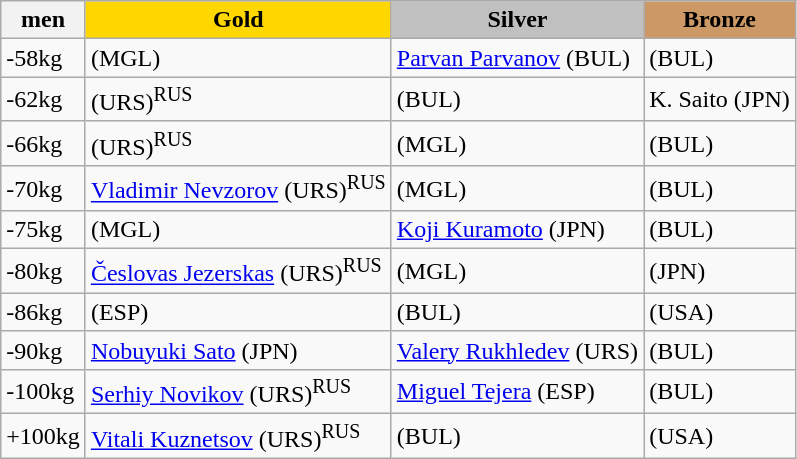<table class="wikitable">
<tr>
<th>men</th>
<th style="background: gold">Gold</th>
<th style="background: silver">Silver</th>
<th style="background: #cc9966">Bronze</th>
</tr>
<tr>
<td>-58kg</td>
<td> <a href='#'></a> (MGL)</td>
<td> <a href='#'>Parvan Parvanov</a> (BUL)</td>
<td> <a href='#'></a> (BUL)</td>
</tr>
<tr>
<td>-62kg</td>
<td> <a href='#'></a> (URS)<sup>RUS</sup></td>
<td> <a href='#'></a> (BUL)</td>
<td> K. Saito (JPN)</td>
</tr>
<tr>
<td>-66kg</td>
<td> <a href='#'></a> (URS)<sup>RUS</sup></td>
<td> <a href='#'></a> (MGL)</td>
<td> (BUL)</td>
</tr>
<tr>
<td>-70kg</td>
<td> <a href='#'>Vladimir Nevzorov</a> (URS)<sup>RUS</sup></td>
<td> <a href='#'></a> (MGL)</td>
<td> <a href='#'></a> (BUL)</td>
</tr>
<tr>
<td>-75kg</td>
<td> <a href='#'></a> (MGL)</td>
<td> <a href='#'>Koji Kuramoto</a> (JPN)</td>
<td> <a href='#'></a> (BUL)</td>
</tr>
<tr>
<td>-80kg</td>
<td> <a href='#'>Česlovas Jezerskas</a> (URS)<sup>RUS</sup></td>
<td> <a href='#'></a> (MGL)</td>
<td>  (JPN)</td>
</tr>
<tr>
<td>-86kg</td>
<td> <a href='#'></a> (ESP)</td>
<td> <a href='#'></a> (BUL)</td>
<td> <a href='#'></a> (USA)</td>
</tr>
<tr>
<td>-90kg</td>
<td> <a href='#'>Nobuyuki Sato</a> (JPN)</td>
<td> <a href='#'>Valery Rukhledev</a> (URS)</td>
<td>  (BUL)</td>
</tr>
<tr>
<td>-100kg</td>
<td> <a href='#'>Serhiy Novikov</a> (URS)<sup>RUS</sup></td>
<td> <a href='#'>Miguel Tejera</a> (ESP)</td>
<td> <a href='#'></a> (BUL)</td>
</tr>
<tr>
<td>+100kg</td>
<td> <a href='#'>Vitali Kuznetsov</a> (URS)<sup>RUS</sup></td>
<td> <a href='#'></a> (BUL)</td>
<td> <a href='#'></a> (USA)</td>
</tr>
</table>
